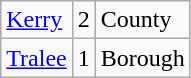<table class="wikitable sortable">
<tr>
<td><a href='#'>Kerry</a></td>
<td align="center">2</td>
<td>County</td>
</tr>
<tr>
<td><a href='#'>Tralee</a></td>
<td>1</td>
<td>Borough</td>
</tr>
</table>
